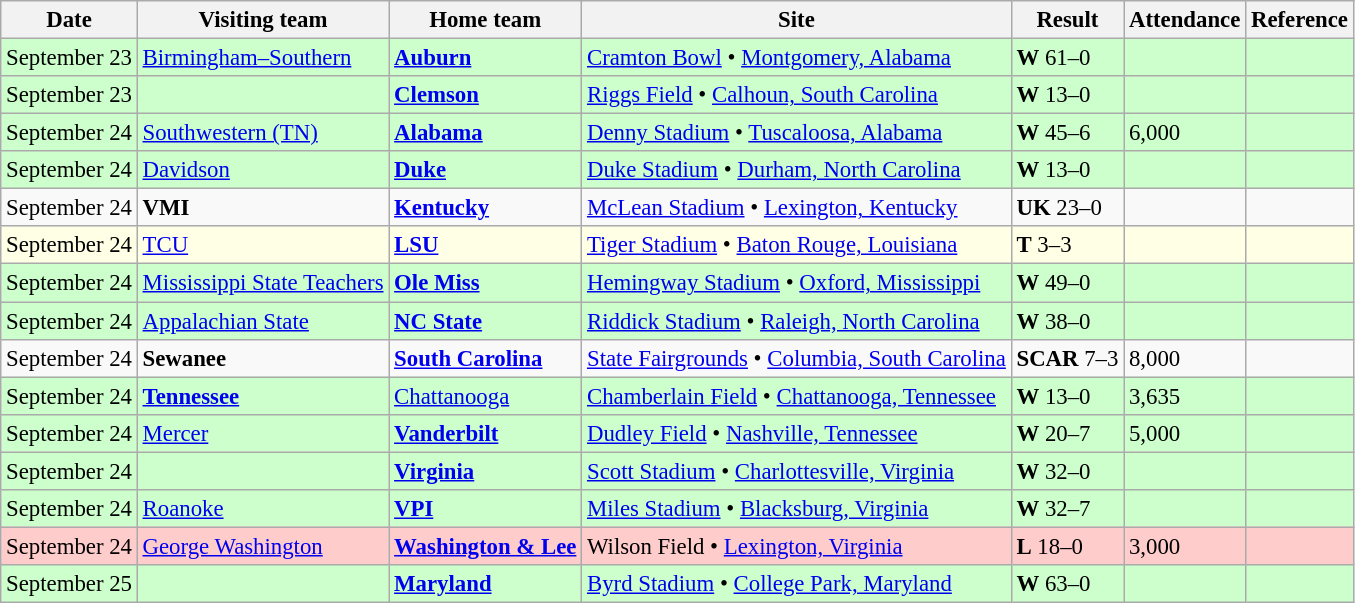<table class="wikitable" style="font-size:95%;">
<tr>
<th>Date</th>
<th>Visiting team</th>
<th>Home team</th>
<th>Site</th>
<th>Result</th>
<th>Attendance</th>
<th class="unsortable">Reference</th>
</tr>
<tr bgcolor=ccffcc>
<td>September 23</td>
<td><a href='#'>Birmingham–Southern</a></td>
<td><strong><a href='#'>Auburn</a></strong></td>
<td><a href='#'>Cramton Bowl</a> • <a href='#'>Montgomery, Alabama</a></td>
<td><strong>W</strong> 61–0</td>
<td></td>
<td></td>
</tr>
<tr bgcolor=ccffcc>
<td>September 23</td>
<td></td>
<td><strong><a href='#'>Clemson</a></strong></td>
<td><a href='#'>Riggs Field</a> • <a href='#'>Calhoun, South Carolina</a></td>
<td><strong>W</strong> 13–0</td>
<td></td>
<td></td>
</tr>
<tr bgcolor=ccffcc>
<td>September 24</td>
<td><a href='#'>Southwestern (TN)</a></td>
<td><strong><a href='#'>Alabama</a></strong></td>
<td><a href='#'>Denny Stadium</a> • <a href='#'>Tuscaloosa, Alabama</a></td>
<td><strong>W</strong> 45–6</td>
<td>6,000</td>
<td></td>
</tr>
<tr bgcolor=ccffcc>
<td>September 24</td>
<td><a href='#'>Davidson</a></td>
<td><strong><a href='#'>Duke</a></strong></td>
<td><a href='#'>Duke Stadium</a> • <a href='#'>Durham, North Carolina</a></td>
<td><strong>W</strong> 13–0</td>
<td></td>
<td></td>
</tr>
<tr bgcolor=>
<td>September 24</td>
<td><strong>VMI</strong></td>
<td><strong><a href='#'>Kentucky</a></strong></td>
<td><a href='#'>McLean Stadium</a> • <a href='#'>Lexington, Kentucky</a></td>
<td><strong>UK</strong> 23–0</td>
<td></td>
<td></td>
</tr>
<tr bgcolor=ffffe6>
<td>September 24</td>
<td><a href='#'>TCU</a></td>
<td><strong><a href='#'>LSU</a></strong></td>
<td><a href='#'>Tiger Stadium</a> • <a href='#'>Baton Rouge, Louisiana</a></td>
<td><strong>T</strong> 3–3</td>
<td></td>
<td></td>
</tr>
<tr bgcolor=ccffcc>
<td>September 24</td>
<td><a href='#'>Mississippi State Teachers</a></td>
<td><strong><a href='#'>Ole Miss</a></strong></td>
<td><a href='#'>Hemingway Stadium</a> • <a href='#'>Oxford, Mississippi</a></td>
<td><strong>W</strong> 49–0</td>
<td></td>
<td></td>
</tr>
<tr bgcolor=ccffcc>
<td>September 24</td>
<td><a href='#'>Appalachian State</a></td>
<td><strong><a href='#'>NC State</a></strong></td>
<td><a href='#'>Riddick Stadium</a> • <a href='#'>Raleigh, North Carolina</a></td>
<td><strong>W</strong> 38–0</td>
<td></td>
<td></td>
</tr>
<tr bgcolor=>
<td>September 24</td>
<td><strong>Sewanee</strong></td>
<td><strong><a href='#'>South Carolina</a></strong></td>
<td><a href='#'>State Fairgrounds</a> • <a href='#'>Columbia, South Carolina</a></td>
<td><strong>SCAR</strong> 7–3</td>
<td>8,000</td>
<td></td>
</tr>
<tr bgcolor=ccffcc>
<td>September 24</td>
<td><strong><a href='#'>Tennessee</a></strong></td>
<td><a href='#'>Chattanooga</a></td>
<td><a href='#'>Chamberlain Field</a> • <a href='#'>Chattanooga, Tennessee</a></td>
<td><strong>W</strong> 13–0</td>
<td>3,635</td>
<td></td>
</tr>
<tr bgcolor=ccffcc>
<td>September 24</td>
<td><a href='#'>Mercer</a></td>
<td><strong><a href='#'>Vanderbilt</a></strong></td>
<td><a href='#'>Dudley Field</a> • <a href='#'>Nashville, Tennessee</a></td>
<td><strong>W</strong> 20–7</td>
<td>5,000</td>
<td></td>
</tr>
<tr bgcolor=ccffcc>
<td>September 24</td>
<td></td>
<td><strong><a href='#'>Virginia</a></strong></td>
<td><a href='#'>Scott Stadium</a> • <a href='#'>Charlottesville, Virginia</a></td>
<td><strong>W</strong> 32–0</td>
<td></td>
<td></td>
</tr>
<tr bgcolor=ccffcc>
<td>September 24</td>
<td><a href='#'>Roanoke</a></td>
<td><strong><a href='#'>VPI</a></strong></td>
<td><a href='#'>Miles Stadium</a> • <a href='#'>Blacksburg, Virginia</a></td>
<td><strong>W</strong> 32–7</td>
<td></td>
<td></td>
</tr>
<tr bgcolor=ffcccc>
<td>September 24</td>
<td><a href='#'>George Washington</a></td>
<td><strong><a href='#'>Washington & Lee</a></strong></td>
<td>Wilson Field • <a href='#'>Lexington, Virginia</a></td>
<td><strong>L</strong> 18–0</td>
<td>3,000</td>
<td></td>
</tr>
<tr bgcolor=ccffcc>
<td>September 25</td>
<td></td>
<td><strong><a href='#'>Maryland</a></strong></td>
<td><a href='#'>Byrd Stadium</a> • <a href='#'>College Park, Maryland</a></td>
<td><strong>W</strong> 63–0</td>
<td></td>
<td></td>
</tr>
</table>
